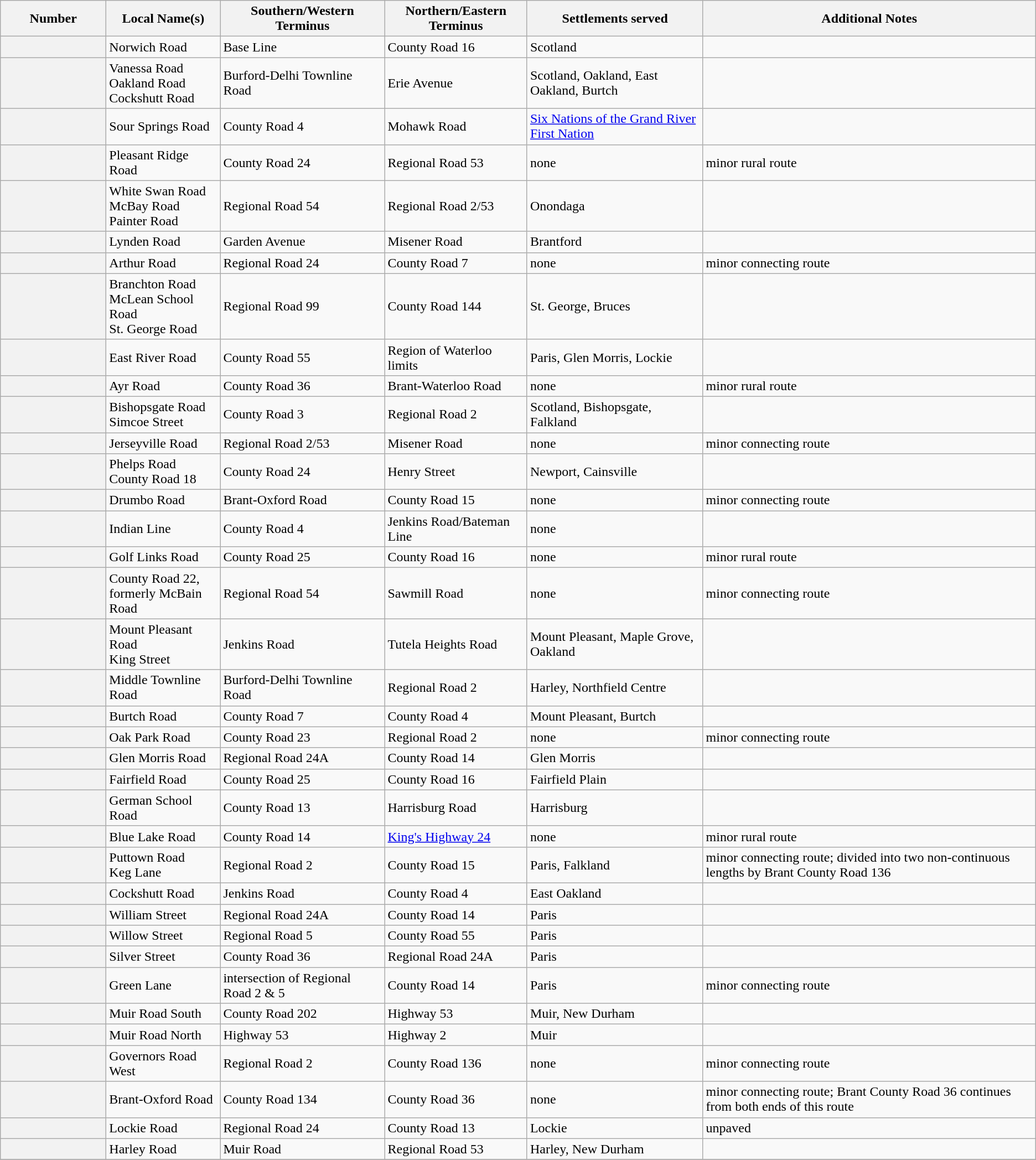<table class="wikitable sortable">
<tr>
<th width="120px" scope="col">Number</th>
<th width="130px" scope="col">Local Name(s)</th>
<th scope="col">Southern/Western Terminus</th>
<th scope="col">Northern/Eastern Terminus</th>
<th class="unsortable" scope="col">Settlements served</th>
<th class="unsortable" scope="col">Additional Notes</th>
</tr>
<tr>
<th></th>
<td>Norwich Road</td>
<td>Base Line</td>
<td>County Road 16</td>
<td>Scotland</td>
<td></td>
</tr>
<tr>
<th></th>
<td>Vanessa Road <br> Oakland Road <br>Cockshutt Road</td>
<td>Burford-Delhi Townline Road</td>
<td>Erie Avenue</td>
<td>Scotland, Oakland, East Oakland, Burtch</td>
<td></td>
</tr>
<tr>
<th></th>
<td>Sour Springs Road</td>
<td>County Road 4</td>
<td>Mohawk Road</td>
<td><a href='#'>Six Nations of the Grand River First Nation</a></td>
<td></td>
</tr>
<tr>
<th></th>
<td>Pleasant Ridge Road</td>
<td>County Road 24</td>
<td>Regional Road 53</td>
<td>none</td>
<td>minor rural route</td>
</tr>
<tr>
<th></th>
<td>White Swan Road <br> McBay Road <br>Painter Road</td>
<td>Regional Road 54</td>
<td>Regional Road 2/53</td>
<td>Onondaga</td>
<td></td>
</tr>
<tr>
<th></th>
<td>Lynden Road</td>
<td>Garden Avenue</td>
<td>Misener Road</td>
<td>Brantford</td>
<td></td>
</tr>
<tr>
<th></th>
<td>Arthur Road</td>
<td>Regional Road 24</td>
<td>County Road 7</td>
<td>none</td>
<td>minor connecting route</td>
</tr>
<tr>
<th></th>
<td>Branchton Road<br>McLean School Road<br>St. George Road</td>
<td>Regional Road 99</td>
<td>County Road 144</td>
<td>St. George, Bruces</td>
<td></td>
</tr>
<tr>
<th></th>
<td>East River Road</td>
<td>County Road 55</td>
<td>Region of Waterloo limits</td>
<td>Paris, Glen Morris, Lockie</td>
<td></td>
</tr>
<tr>
<th></th>
<td>Ayr Road</td>
<td>County Road 36</td>
<td>Brant-Waterloo Road</td>
<td>none</td>
<td>minor rural route</td>
</tr>
<tr>
<th></th>
<td>Bishopsgate Road<br>Simcoe Street</td>
<td>County Road 3</td>
<td>Regional Road 2</td>
<td>Scotland, Bishopsgate, Falkland</td>
<td></td>
</tr>
<tr>
<th></th>
<td>Jerseyville Road</td>
<td>Regional Road 2/53</td>
<td>Misener Road</td>
<td>none</td>
<td>minor connecting route</td>
</tr>
<tr>
<th></th>
<td>Phelps Road<br>County Road 18</td>
<td>County Road 24</td>
<td>Henry Street</td>
<td>Newport, Cainsville</td>
<td></td>
</tr>
<tr>
<th></th>
<td>Drumbo Road</td>
<td>Brant-Oxford Road</td>
<td>County Road 15</td>
<td>none</td>
<td>minor connecting route</td>
</tr>
<tr>
<th></th>
<td>Indian Line</td>
<td>County Road 4</td>
<td>Jenkins Road/Bateman Line</td>
<td>none</td>
<td></td>
</tr>
<tr>
<th></th>
<td>Golf Links Road</td>
<td>County Road 25</td>
<td>County Road 16</td>
<td>none</td>
<td>minor rural route</td>
</tr>
<tr>
<th></th>
<td>County Road 22, formerly McBain Road</td>
<td>Regional Road 54</td>
<td>Sawmill Road</td>
<td>none</td>
<td>minor connecting route</td>
</tr>
<tr>
<th></th>
<td>Mount Pleasant Road<br>King Street</td>
<td>Jenkins Road</td>
<td>Tutela Heights Road</td>
<td>Mount Pleasant, Maple Grove, Oakland</td>
<td></td>
</tr>
<tr>
<th></th>
<td>Middle Townline Road</td>
<td>Burford-Delhi Townline Road</td>
<td>Regional Road 2</td>
<td>Harley, Northfield Centre</td>
<td></td>
</tr>
<tr>
<th></th>
<td>Burtch Road</td>
<td>County Road 7</td>
<td>County Road 4</td>
<td>Mount Pleasant, Burtch</td>
<td></td>
</tr>
<tr>
<th></th>
<td>Oak Park Road</td>
<td>County Road 23</td>
<td>Regional Road 2</td>
<td>none</td>
<td>minor connecting route</td>
</tr>
<tr>
<th></th>
<td>Glen Morris Road</td>
<td>Regional Road 24A</td>
<td>County Road 14</td>
<td>Glen Morris</td>
<td></td>
</tr>
<tr>
<th></th>
<td>Fairfield Road</td>
<td>County Road 25</td>
<td>County Road 16</td>
<td>Fairfield Plain</td>
<td></td>
</tr>
<tr>
<th></th>
<td>German School Road</td>
<td>County Road 13</td>
<td>Harrisburg Road</td>
<td>Harrisburg</td>
<td></td>
</tr>
<tr>
<th></th>
<td>Blue Lake Road</td>
<td>County Road 14</td>
<td><a href='#'>King's Highway 24</a></td>
<td>none</td>
<td>minor rural route</td>
</tr>
<tr>
<th></th>
<td>Puttown Road<br>Keg Lane</td>
<td>Regional Road 2</td>
<td>County Road 15</td>
<td>Paris, Falkland</td>
<td>minor connecting route; divided into two non-continuous lengths by Brant County Road 136</td>
</tr>
<tr>
<th></th>
<td>Cockshutt Road</td>
<td>Jenkins Road</td>
<td>County Road 4</td>
<td>East Oakland</td>
<td></td>
</tr>
<tr>
<th></th>
<td>William Street</td>
<td>Regional Road 24A</td>
<td>County Road 14</td>
<td>Paris</td>
<td></td>
</tr>
<tr>
<th></th>
<td>Willow Street</td>
<td>Regional Road 5</td>
<td>County Road 55</td>
<td>Paris</td>
<td></td>
</tr>
<tr>
<th></th>
<td>Silver Street</td>
<td>County Road 36</td>
<td>Regional Road 24A</td>
<td>Paris</td>
<td></td>
</tr>
<tr>
<th></th>
<td>Green Lane</td>
<td>intersection of Regional Road 2 & 5</td>
<td>County Road 14</td>
<td>Paris</td>
<td>minor connecting route</td>
</tr>
<tr>
<th></th>
<td>Muir Road South</td>
<td>County Road 202</td>
<td>Highway 53</td>
<td>Muir, New Durham</td>
<td></td>
</tr>
<tr>
<th></th>
<td>Muir Road North</td>
<td>Highway 53</td>
<td>Highway 2</td>
<td>Muir</td>
<td></td>
</tr>
<tr>
<th></th>
<td>Governors Road West</td>
<td>Regional Road 2</td>
<td>County Road 136</td>
<td>none</td>
<td>minor connecting route</td>
</tr>
<tr>
<th></th>
<td>Brant-Oxford Road</td>
<td>County Road 134</td>
<td>County Road 36</td>
<td>none</td>
<td>minor connecting route;  Brant County Road 36 continues from both ends of this route</td>
</tr>
<tr>
<th></th>
<td>Lockie Road</td>
<td>Regional Road 24</td>
<td>County Road 13</td>
<td>Lockie</td>
<td>unpaved</td>
</tr>
<tr>
<th></th>
<td>Harley Road</td>
<td>Muir Road</td>
<td>Regional Road 53</td>
<td>Harley, New Durham</td>
<td></td>
</tr>
<tr>
</tr>
</table>
